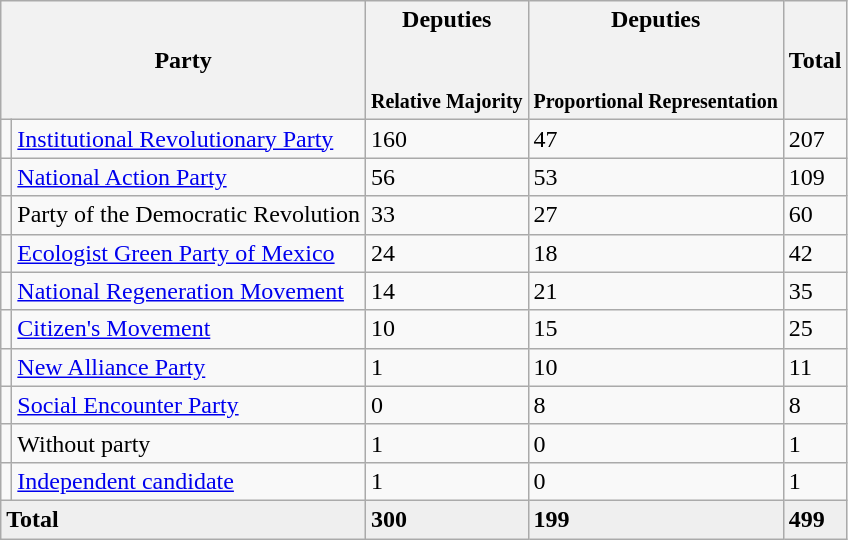<table class="wikitable">
<tr>
<th colspan="2">Party</th>
<th>Deputies<br><br><br>
<small>Relative Majority</small>
<br></th>
<th>Deputies<br><br><br>
<small>Proportional Representation</small><br></th>
<th>Total</th>
</tr>
<tr>
<td></td>
<td><a href='#'>Institutional Revolutionary Party</a></td>
<td>160</td>
<td>47</td>
<td>207</td>
</tr>
<tr>
<td></td>
<td><a href='#'>National Action Party</a></td>
<td>56</td>
<td>53</td>
<td>109</td>
</tr>
<tr>
<td></td>
<td>Party of the Democratic Revolution</td>
<td>33</td>
<td>27</td>
<td>60</td>
</tr>
<tr>
<td></td>
<td><a href='#'>Ecologist Green Party of Mexico</a></td>
<td>24</td>
<td>18</td>
<td>42</td>
</tr>
<tr>
<td></td>
<td><a href='#'>National Regeneration Movement</a></td>
<td>14</td>
<td>21</td>
<td>35</td>
</tr>
<tr>
<td></td>
<td><a href='#'>Citizen's Movement</a></td>
<td>10</td>
<td>15</td>
<td>25</td>
</tr>
<tr>
<td></td>
<td><a href='#'>New Alliance Party</a></td>
<td>1</td>
<td>10</td>
<td>11</td>
</tr>
<tr>
<td></td>
<td><a href='#'>Social Encounter Party</a></td>
<td>0</td>
<td>8</td>
<td>8</td>
</tr>
<tr>
<td></td>
<td>Without party</td>
<td>1</td>
<td>0</td>
<td>1</td>
</tr>
<tr>
<td></td>
<td><a href='#'>Independent candidate</a></td>
<td>1</td>
<td>0</td>
<td>1</td>
</tr>
<tr style="background:#efefef;">
<td colspan="2"><strong>Total</strong></td>
<td><strong>300</strong></td>
<td><strong>199</strong></td>
<td><strong>499</strong></td>
</tr>
</table>
